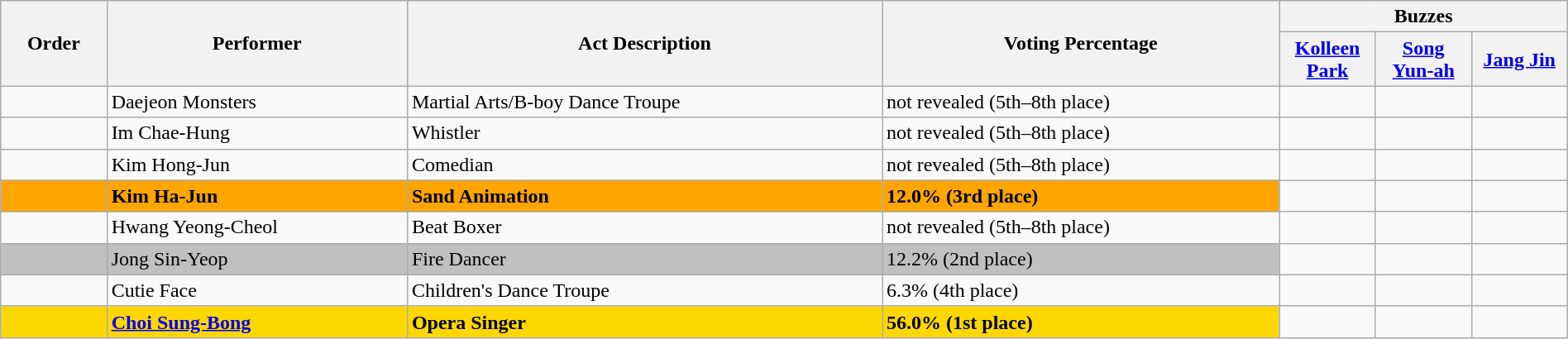<table class="wikitable" style="width:100%;">
<tr>
<th rowspan="2">Order</th>
<th rowspan="2">Performer</th>
<th rowspan="2">Act Description</th>
<th rowspan="2">Voting Percentage</th>
<th colspan="3">Buzzes</th>
</tr>
<tr>
<th width="70"><a href='#'>Kolleen Park</a></th>
<th width="70"><a href='#'>Song Yun-ah</a></th>
<th width="70"><a href='#'>Jang Jin</a></th>
</tr>
<tr>
<td></td>
<td>Daejeon Monsters</td>
<td>Martial Arts/B-boy Dance Troupe</td>
<td>not revealed (5th–8th place)</td>
<td></td>
<td></td>
<td></td>
</tr>
<tr>
<td></td>
<td>Im Chae-Hung</td>
<td>Whistler</td>
<td>not revealed (5th–8th place)</td>
<td></td>
<td></td>
<td></td>
</tr>
<tr>
<td></td>
<td>Kim Hong-Jun</td>
<td>Comedian</td>
<td>not revealed (5th–8th place)</td>
<td></td>
<td></td>
<td></td>
</tr>
<tr>
<td style="background:orange;"></td>
<td style="background:orange;"><strong>Kim Ha-Jun</strong></td>
<td style="background:orange;"><strong>Sand Animation</strong></td>
<td style="background:orange;"><strong>12.0% (3rd place)</strong></td>
<td></td>
<td></td>
<td></td>
</tr>
<tr>
<td></td>
<td>Hwang Yeong-Cheol</td>
<td>Beat Boxer</td>
<td>not revealed (5th–8th place)</td>
<td></td>
<td></td>
<td></td>
</tr>
<tr>
<td style="background:silver;"></td>
<td style="background:silver;">Jong Sin-Yeop</td>
<td style="background:silver;">Fire Dancer</td>
<td style="background:silver;">12.2% (2nd place)</td>
<td></td>
<td></td>
<td></td>
</tr>
<tr>
<td></td>
<td>Cutie Face</td>
<td>Children's Dance Troupe</td>
<td>6.3% (4th place)</td>
<td style="text-align:center;"></td>
<td></td>
<td></td>
</tr>
<tr>
<td style="background:gold;"></td>
<td style="background:gold;"><strong><a href='#'>Choi Sung-Bong</a></strong></td>
<td style="background:gold;"><strong>Opera Singer</strong></td>
<td style="background:gold;"><strong>56.0% (1st place)</strong></td>
<td></td>
<td></td>
<td></td>
</tr>
</table>
